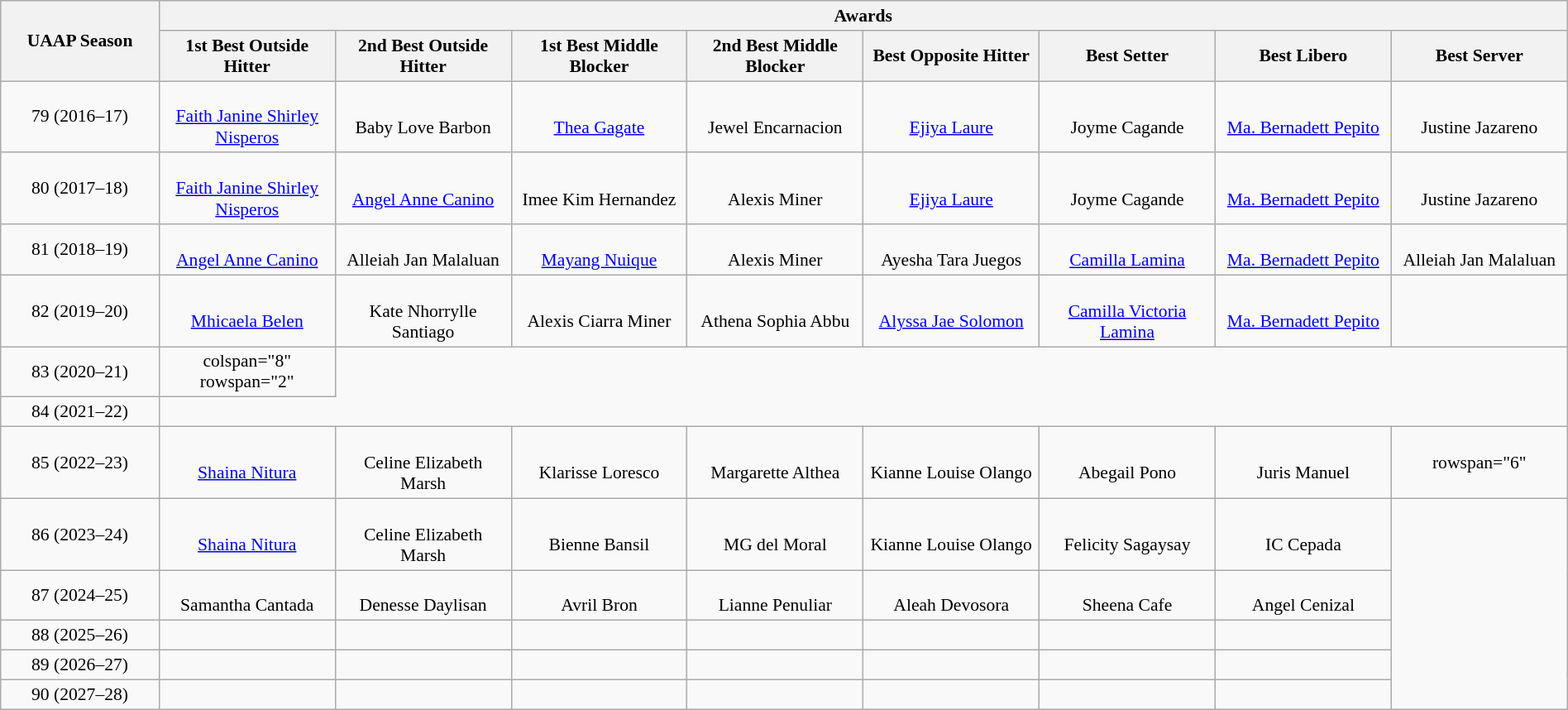<table class="wikitable" width=100% style="font-size:90%; text-align:center;">
<tr>
<th width=9% rowspan=2>UAAP Season</th>
<th colspan=8>Awards</th>
</tr>
<tr>
<th width=10%>1st Best Outside Hitter</th>
<th width=10%>2nd Best Outside Hitter</th>
<th width=10%>1st Best Middle Blocker</th>
<th width=10%>2nd Best Middle Blocker</th>
<th width=10%>Best Opposite Hitter</th>
<th width=10%>Best Setter</th>
<th width=10%>Best Libero</th>
<th width=10%>Best Server</th>
</tr>
<tr>
<td>79  (2016–17)</td>
<td><br><a href='#'>Faith Janine Shirley Nisperos</a></td>
<td><br>Baby Love Barbon</td>
<td><br><a href='#'>Thea Gagate</a></td>
<td><br>Jewel Encarnacion</td>
<td><br><a href='#'>Ejiya Laure</a></td>
<td><br>Joyme Cagande</td>
<td><br><a href='#'>Ma. Bernadett Pepito</a></td>
<td><br>Justine Jazareno</td>
</tr>
<tr>
<td>80 (2017–18)</td>
<td><br><a href='#'>Faith Janine Shirley Nisperos</a></td>
<td><br><a href='#'>Angel Anne Canino</a></td>
<td><br>Imee Kim Hernandez</td>
<td><br>Alexis Miner</td>
<td><br><a href='#'>Ejiya Laure</a></td>
<td><br>Joyme Cagande</td>
<td><br><a href='#'>Ma. Bernadett Pepito</a></td>
<td><br>Justine Jazareno</td>
</tr>
<tr>
<td>81 (2018–19)</td>
<td><br><a href='#'>Angel Anne Canino</a></td>
<td><br>Alleiah Jan Malaluan</td>
<td><br><a href='#'>Mayang Nuique</a></td>
<td><br>Alexis Miner</td>
<td><br>Ayesha Tara Juegos</td>
<td><br><a href='#'>Camilla Lamina</a></td>
<td><br><a href='#'>Ma. Bernadett Pepito</a></td>
<td><br>Alleiah Jan Malaluan</td>
</tr>
<tr>
<td>82 (2019–20)</td>
<td><br><a href='#'>Mhicaela Belen</a></td>
<td><br>Kate Nhorrylle Santiago</td>
<td><br>Alexis Ciarra Miner</td>
<td><br>Athena Sophia Abbu</td>
<td><br><a href='#'>Alyssa Jae Solomon</a></td>
<td><br><a href='#'>Camilla Victoria Lamina</a></td>
<td><br><a href='#'>Ma. Bernadett Pepito</a></td>
<td></td>
</tr>
<tr>
<td>83 (2020–21)</td>
<td>colspan="8" rowspan="2" </td>
</tr>
<tr>
<td>84 (2021–22)</td>
</tr>
<tr>
<td>85 (2022–23)</td>
<td><br><a href='#'>Shaina Nitura</a></td>
<td><br>Celine Elizabeth Marsh</td>
<td><br>Klarisse Loresco</td>
<td><br>Margarette Althea</td>
<td><br>Kianne Louise Olango</td>
<td><br>Abegail Pono</td>
<td><br>Juris Manuel</td>
<td>rowspan="6" </td>
</tr>
<tr>
<td>86 (2023–24)</td>
<td><br><a href='#'>Shaina Nitura</a></td>
<td><br>Celine Elizabeth Marsh</td>
<td><br>Bienne Bansil</td>
<td><br>MG del Moral</td>
<td><br> Kianne Louise Olango</td>
<td><br>Felicity Sagaysay</td>
<td><br>IC Cepada</td>
</tr>
<tr>
<td>87 (2024–25)</td>
<td><br>Samantha Cantada</td>
<td><br>Denesse Daylisan</td>
<td><br>Avril Bron</td>
<td><br>Lianne Penuliar</td>
<td><br>Aleah Devosora</td>
<td><br>Sheena Cafe</td>
<td><br>Angel Cenizal</td>
</tr>
<tr>
<td>88 (2025–26)</td>
<td></td>
<td></td>
<td></td>
<td></td>
<td></td>
<td></td>
<td></td>
</tr>
<tr>
<td>89 (2026–27)</td>
<td></td>
<td></td>
<td></td>
<td></td>
<td></td>
<td></td>
<td></td>
</tr>
<tr>
<td>90 (2027–28)</td>
<td></td>
<td></td>
<td></td>
<td></td>
<td></td>
<td></td>
<td></td>
</tr>
</table>
